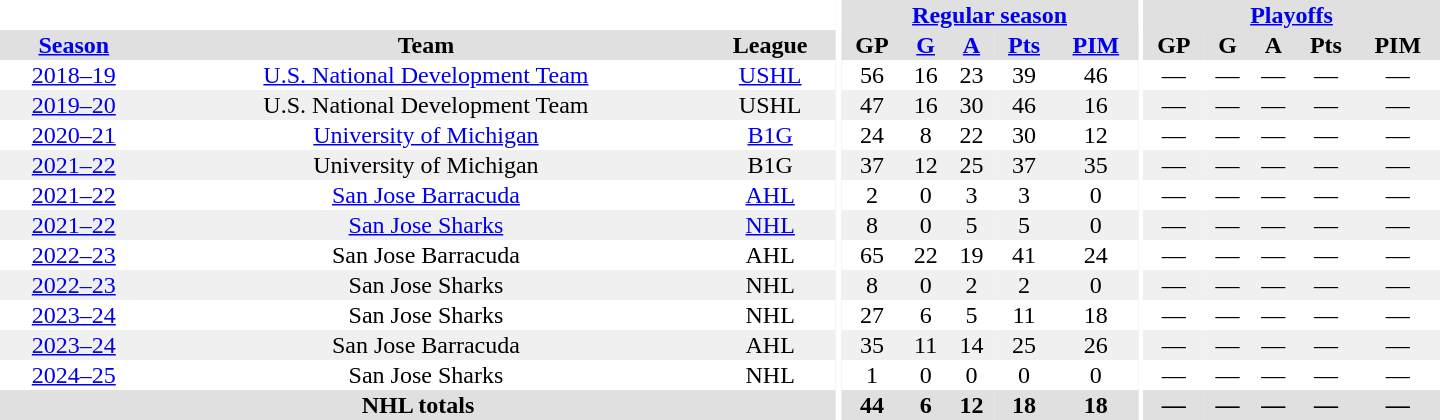<table border="0" cellpadding="1" cellspacing="0" style="text-align:center; width:60em">
<tr bgcolor="#e0e0e0">
<th colspan="3" bgcolor="#ffffff"></th>
<th rowspan="100" bgcolor="#ffffff"></th>
<th colspan="5"><a href='#'>Regular season</a></th>
<th rowspan="100" bgcolor="#ffffff"></th>
<th colspan="5"><a href='#'>Playoffs</a></th>
</tr>
<tr bgcolor="#e0e0e0">
<th><a href='#'>Season</a></th>
<th>Team</th>
<th>League</th>
<th>GP</th>
<th><a href='#'>G</a></th>
<th><a href='#'>A</a></th>
<th><a href='#'>Pts</a></th>
<th><a href='#'>PIM</a></th>
<th>GP</th>
<th>G</th>
<th>A</th>
<th>Pts</th>
<th>PIM</th>
</tr>
<tr>
<td><a href='#'>2018–19</a></td>
<td><a href='#'>U.S. National Development Team</a></td>
<td><a href='#'>USHL</a></td>
<td>56</td>
<td>16</td>
<td>23</td>
<td>39</td>
<td>46</td>
<td>—</td>
<td>—</td>
<td>—</td>
<td>—</td>
<td>—</td>
</tr>
<tr bgcolor="#f0f0f0">
<td><a href='#'>2019–20</a></td>
<td>U.S. National Development Team</td>
<td>USHL</td>
<td>47</td>
<td>16</td>
<td>30</td>
<td>46</td>
<td>16</td>
<td>—</td>
<td>—</td>
<td>—</td>
<td>—</td>
<td>—</td>
</tr>
<tr>
<td><a href='#'>2020–21</a></td>
<td><a href='#'>University of Michigan</a></td>
<td><a href='#'>B1G</a></td>
<td>24</td>
<td>8</td>
<td>22</td>
<td>30</td>
<td>12</td>
<td>—</td>
<td>—</td>
<td>—</td>
<td>—</td>
<td>—</td>
</tr>
<tr bgcolor="#f0f0f0">
<td><a href='#'>2021–22</a></td>
<td>University of Michigan</td>
<td>B1G</td>
<td>37</td>
<td>12</td>
<td>25</td>
<td>37</td>
<td>35</td>
<td>—</td>
<td>—</td>
<td>—</td>
<td>—</td>
<td>—</td>
</tr>
<tr>
<td><a href='#'>2021–22</a></td>
<td><a href='#'>San Jose Barracuda</a></td>
<td><a href='#'>AHL</a></td>
<td>2</td>
<td>0</td>
<td>3</td>
<td>3</td>
<td>0</td>
<td>—</td>
<td>—</td>
<td>—</td>
<td>—</td>
<td>—</td>
</tr>
<tr bgcolor="#f0f0f0">
<td><a href='#'>2021–22</a></td>
<td><a href='#'>San Jose Sharks</a></td>
<td><a href='#'>NHL</a></td>
<td>8</td>
<td>0</td>
<td>5</td>
<td>5</td>
<td>0</td>
<td>—</td>
<td>—</td>
<td>—</td>
<td>—</td>
<td>—</td>
</tr>
<tr>
<td><a href='#'>2022–23</a></td>
<td>San Jose Barracuda</td>
<td>AHL</td>
<td>65</td>
<td>22</td>
<td>19</td>
<td>41</td>
<td>24</td>
<td>—</td>
<td>—</td>
<td>—</td>
<td>—</td>
<td>—</td>
</tr>
<tr bgcolor="#f0f0f0">
<td><a href='#'>2022–23</a></td>
<td>San Jose Sharks</td>
<td>NHL</td>
<td>8</td>
<td>0</td>
<td>2</td>
<td>2</td>
<td>0</td>
<td>—</td>
<td>—</td>
<td>—</td>
<td>—</td>
<td>—</td>
</tr>
<tr>
<td><a href='#'>2023–24</a></td>
<td>San Jose Sharks</td>
<td>NHL</td>
<td>27</td>
<td>6</td>
<td>5</td>
<td>11</td>
<td>18</td>
<td>—</td>
<td>—</td>
<td>—</td>
<td>—</td>
<td>—</td>
</tr>
<tr bgcolor="#f0f0f0">
<td><a href='#'>2023–24</a></td>
<td>San Jose Barracuda</td>
<td>AHL</td>
<td>35</td>
<td>11</td>
<td>14</td>
<td>25</td>
<td>26</td>
<td>—</td>
<td>—</td>
<td>—</td>
<td>—</td>
<td>—</td>
</tr>
<tr>
<td><a href='#'>2024–25</a></td>
<td>San Jose Sharks</td>
<td>NHL</td>
<td>1</td>
<td>0</td>
<td>0</td>
<td>0</td>
<td>0</td>
<td>—</td>
<td>—</td>
<td>—</td>
<td>—</td>
<td>—</td>
</tr>
<tr bgcolor="#e0e0e0">
<th colspan="3">NHL totals</th>
<th>44</th>
<th>6</th>
<th>12</th>
<th>18</th>
<th>18</th>
<th>—</th>
<th>—</th>
<th>—</th>
<th>—</th>
<th>—</th>
</tr>
</table>
